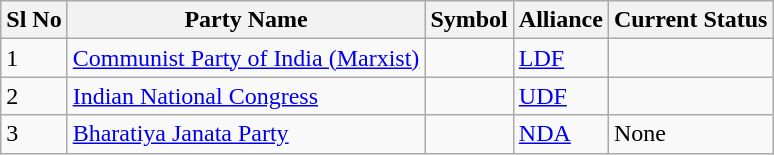<table class="wikitable">
<tr>
<th>Sl No</th>
<th>Party Name</th>
<th>Symbol</th>
<th>Alliance</th>
<th>Current Status</th>
</tr>
<tr>
<td>1</td>
<td><a href='#'>Communist Party of India (Marxist)</a></td>
<td></td>
<td><a href='#'>LDF</a></td>
<td></td>
</tr>
<tr>
<td>2</td>
<td><a href='#'>Indian National Congress</a></td>
<td></td>
<td><a href='#'>UDF</a></td>
<td></td>
</tr>
<tr>
<td>3</td>
<td><a href='#'>Bharatiya Janata Party</a></td>
<td></td>
<td><a href='#'>NDA</a></td>
<td>None</td>
</tr>
</table>
